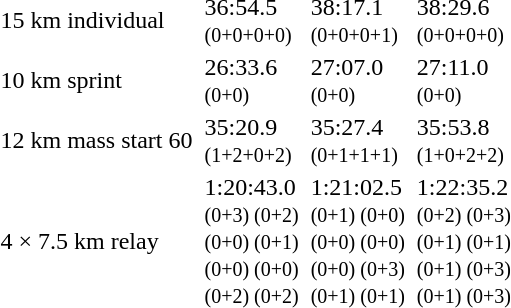<table>
<tr>
<td>15 km individual<br><em></em></td>
<td></td>
<td>36:54.5<br><small>(0+0+0+0)</small></td>
<td></td>
<td>38:17.1<br><small>(0+0+0+1)</small></td>
<td></td>
<td>38:29.6<br><small>(0+0+0+0)</small></td>
</tr>
<tr>
<td>10 km sprint<br><em></em></td>
<td></td>
<td>26:33.6<br><small>(0+0)</small></td>
<td></td>
<td>27:07.0<br><small>(0+0)</small></td>
<td></td>
<td>27:11.0<br><small>(0+0)</small></td>
</tr>
<tr>
<td>12 km mass start 60<br><em></em></td>
<td></td>
<td>35:20.9<br><small>(1+2+0+2)</small></td>
<td></td>
<td>35:27.4<br><small>(0+1+1+1)</small></td>
<td></td>
<td>35:53.8<br><small>(1+0+2+2)</small></td>
</tr>
<tr>
<td>4 × 7.5 km relay<br><em></em></td>
<td></td>
<td>1:20:43.0<br><small>(0+3) (0+2)<br>(0+0) (0+1)<br>(0+0) (0+0)<br>(0+2) (0+2)</small></td>
<td></td>
<td>1:21:02.5<br><small>(0+1) (0+0)<br>(0+0) (0+0)<br>(0+0) (0+3)<br>(0+1) (0+1)</small></td>
<td></td>
<td>1:22:35.2<br><small>(0+2) (0+3)<br>(0+1) (0+1)<br>(0+1) (0+3)<br>(0+1) (0+3)</small></td>
</tr>
</table>
